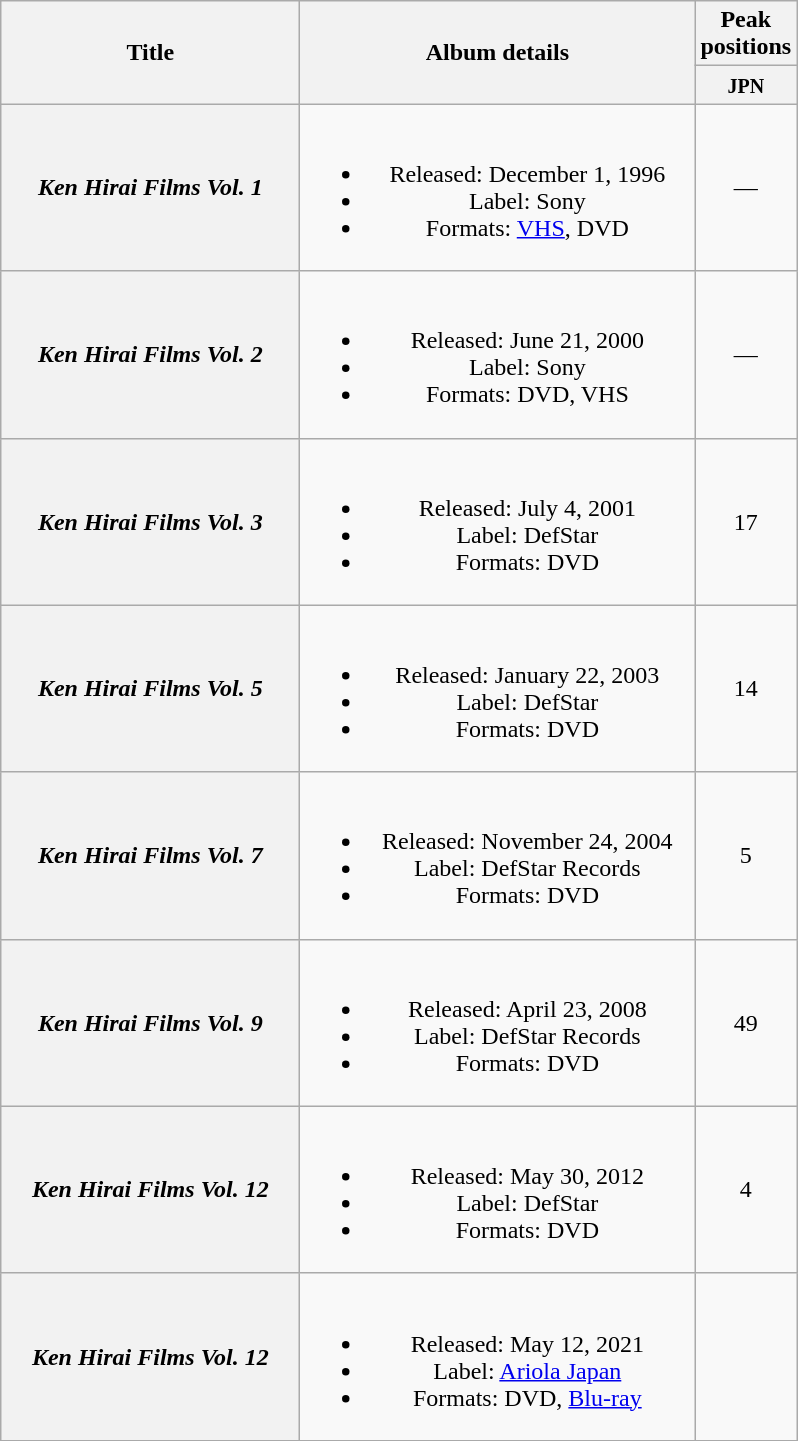<table class="wikitable plainrowheaders" style="text-align:center;" border="1">
<tr>
<th style="width:12em;" rowspan="2">Title</th>
<th style="width:16em;" rowspan="2">Album details</th>
<th colspan="1">Peak positions</th>
</tr>
<tr>
<th style="width:2.5em;"><small>JPN</small><br></th>
</tr>
<tr>
<th scope="row"><em>Ken Hirai Films Vol. 1</em></th>
<td><br><ul><li>Released: December 1, 1996</li><li>Label: Sony</li><li>Formats: <a href='#'>VHS</a>, DVD</li></ul></td>
<td>—</td>
</tr>
<tr>
<th scope="row"><em>Ken Hirai Films Vol. 2</em></th>
<td><br><ul><li>Released: June 21, 2000</li><li>Label: Sony</li><li>Formats: DVD, VHS</li></ul></td>
<td>—</td>
</tr>
<tr>
<th scope="row"><em>Ken Hirai Films Vol. 3</em></th>
<td><br><ul><li>Released: July 4, 2001</li><li>Label: DefStar</li><li>Formats: DVD</li></ul></td>
<td>17</td>
</tr>
<tr>
<th scope="row"><em>Ken Hirai Films Vol. 5</em></th>
<td><br><ul><li>Released: January 22, 2003</li><li>Label: DefStar</li><li>Formats: DVD</li></ul></td>
<td>14</td>
</tr>
<tr>
<th scope="row"><em>Ken Hirai Films Vol. 7</em></th>
<td><br><ul><li>Released: November 24, 2004</li><li>Label: DefStar Records</li><li>Formats: DVD</li></ul></td>
<td>5</td>
</tr>
<tr>
<th scope="row"><em>Ken Hirai Films Vol. 9</em></th>
<td><br><ul><li>Released: April 23, 2008</li><li>Label: DefStar Records</li><li>Formats: DVD</li></ul></td>
<td>49</td>
</tr>
<tr>
<th scope="row"><em>Ken Hirai Films Vol. 12</em></th>
<td><br><ul><li>Released: May 30, 2012</li><li>Label: DefStar</li><li>Formats: DVD</li></ul></td>
<td>4</td>
</tr>
<tr>
<th scope="row"><em>Ken Hirai Films Vol. 12</em></th>
<td><br><ul><li>Released: May 12, 2021</li><li>Label: <a href='#'>Ariola Japan</a></li><li>Formats: DVD, <a href='#'>Blu-ray</a></li></ul></td>
<td></td>
</tr>
<tr>
</tr>
</table>
